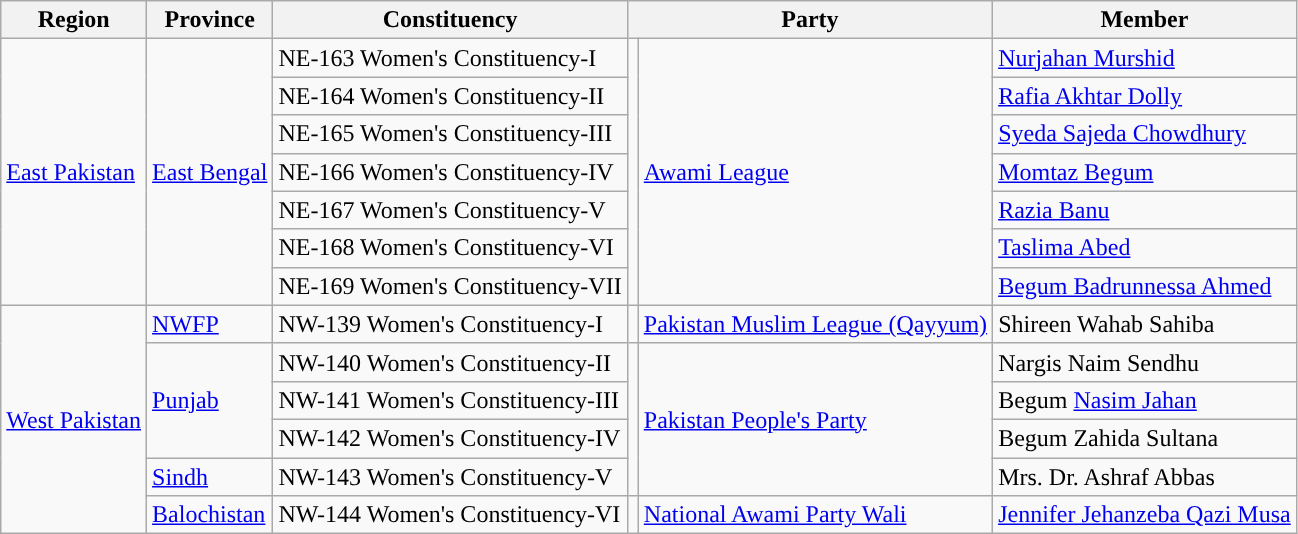<table class="wikitable sortable">
<tr>
<th>Region</th>
<th>Province</th>
<th>Constituency</th>
<th colspan="2">Party</th>
<th>Member</th>
</tr>
<tr>
<td rowspan="7"><a href='#'>East Pakistan</a></td>
<td rowspan="7"><a href='#'>East Bengal</a></td>
<td>NE-163 Women's Constituency-I</td>
<td rowspan="7" style="background-color:"></td>
<td rowspan="7"><a href='#'>Awami League</a></td>
<td><a href='#'>Nurjahan Murshid</a></td>
</tr>
<tr>
<td>NE-164 Women's Constituency-II</td>
<td><a href='#'>Rafia Akhtar Dolly</a></td>
</tr>
<tr>
<td>NE-165 Women's Constituency-III</td>
<td><a href='#'>Syeda Sajeda Chowdhury</a></td>
</tr>
<tr>
<td>NE-166 Women's Constituency-IV</td>
<td><a href='#'>Momtaz Begum</a></td>
</tr>
<tr>
<td>NE-167 Women's Constituency-V</td>
<td><a href='#'>Razia Banu</a></td>
</tr>
<tr>
<td>NE-168 Women's Constituency-VI</td>
<td><a href='#'>Taslima Abed</a></td>
</tr>
<tr>
<td>NE-169 Women's Constituency-VII</td>
<td><a href='#'>Begum Badrunnessa Ahmed</a></td>
</tr>
<tr>
<td rowspan="6"><a href='#'>West Pakistan</a></td>
<td><a href='#'>NWFP</a></td>
<td>NW-139 Women's Constituency-I</td>
<td style="background-color:"></td>
<td><a href='#'>Pakistan Muslim League (Qayyum)</a></td>
<td>Shireen Wahab Sahiba</td>
</tr>
<tr>
<td rowspan="3"><a href='#'>Punjab</a></td>
<td>NW-140 Women's Constituency-II</td>
<td rowspan="4" style="background-color:"></td>
<td rowspan="4"><a href='#'>Pakistan People's Party</a></td>
<td>Nargis Naim Sendhu</td>
</tr>
<tr>
<td>NW-141 Women's Constituency-III</td>
<td>Begum <a href='#'>Nasim Jahan</a></td>
</tr>
<tr>
<td>NW-142 Women's Constituency-IV</td>
<td>Begum Zahida Sultana</td>
</tr>
<tr>
<td><a href='#'>Sindh</a></td>
<td>NW-143 Women's Constituency-V</td>
<td>Mrs. Dr. Ashraf Abbas</td>
</tr>
<tr>
<td><a href='#'>Balochistan</a></td>
<td>NW-144 Women's Constituency-VI</td>
<td style="background-color:"></td>
<td><a href='#'>National Awami Party Wali</a></td>
<td><a href='#'>Jennifer Jehanzeba Qazi Musa</a></td>
</tr>
</table>
